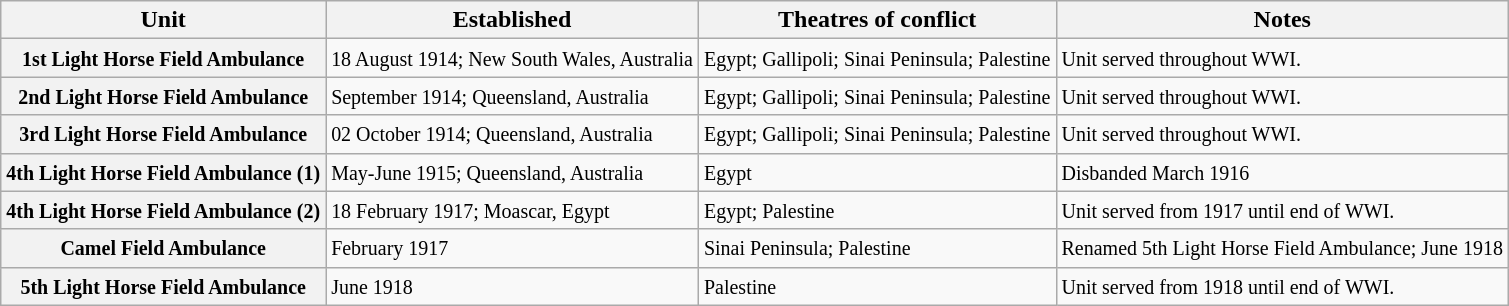<table class="wikitable">
<tr>
<th>Unit</th>
<th>Established</th>
<th>Theatres of conflict</th>
<th>Notes</th>
</tr>
<tr>
<th><small>1st Light Horse Field Ambulance</small><br></th>
<td><small>18 August 1914; New South Wales, Australia</small></td>
<td><small>Egypt; Gallipoli; Sinai Peninsula; Palestine</small></td>
<td><small>Unit served throughout WWI.</small></td>
</tr>
<tr>
<th><small>2nd Light Horse Field Ambulance</small><br></th>
<td><small>September 1914; Queensland, Australia</small></td>
<td><small>Egypt; Gallipoli; Sinai Peninsula; Palestine</small></td>
<td><small>Unit served throughout WWI.</small></td>
</tr>
<tr>
<th><small>3rd Light Horse Field Ambulance</small><br></th>
<td><small>02 October 1914; Queensland, Australia</small></td>
<td><small>Egypt; Gallipoli; Sinai Peninsula; Palestine</small></td>
<td><small>Unit served throughout WWI.</small></td>
</tr>
<tr>
<th><small>4th Light Horse Field Ambulance (1)</small><br></th>
<td><small>May-June 1915; Queensland, Australia</small></td>
<td><small>Egypt</small></td>
<td><small>Disbanded March 1916</small></td>
</tr>
<tr>
<th><small>4th Light Horse Field Ambulance (2)</small><br></th>
<td><small>18 February 1917; Moascar, Egypt</small></td>
<td><small>Egypt; Palestine</small></td>
<td><small>Unit served from 1917 until end of WWI.</small></td>
</tr>
<tr>
<th><small>Camel Field Ambulance</small><br></th>
<td><small>February 1917</small></td>
<td><small>Sinai Peninsula; Palestine</small></td>
<td><small>Renamed 5th Light Horse Field Ambulance; June 1918</small></td>
</tr>
<tr>
<th><small>5th Light Horse Field Ambulance</small><br></th>
<td><small>June 1918</small></td>
<td><small>Palestine</small></td>
<td><small>Unit served from 1918 until end of WWI.</small></td>
</tr>
</table>
